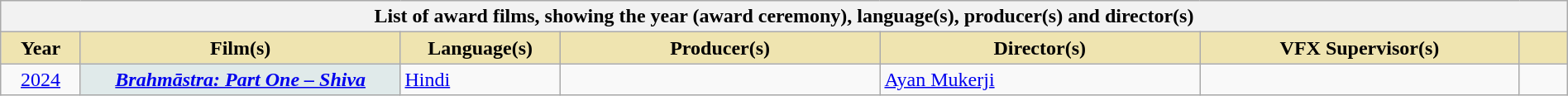<table class="wikitable sortable plainrowheaders" style="width:100%">
<tr>
<th colspan="7">List of award films, showing the year (award ceremony), language(s), producer(s) and director(s)</th>
</tr>
<tr>
<th scope="col" style="background-color:#EFE4B0;width:5%;">Year</th>
<th scope="col" style="background-color:#EFE4B0;width:20%;">Film(s)</th>
<th scope="col" style="background-color:#EFE4B0;width:10%;">Language(s)</th>
<th scope="col" style="background-color:#EFE4B0;width:20%;">Producer(s)</th>
<th scope="col" style="background-color:#EFE4B0;width:20%;">Director(s)</th>
<th scope="col" style="background-color:#EFE4B0;width:20%;">VFX Supervisor(s)</th>
<th scope="col" style="background-color:#EFE4B0;width:3%" class="unsortable"></th>
</tr>
<tr>
<td align="center"><a href='#'>2024<br></a></td>
<th scope="row" style="background-color:#E0EAEA"><em><a href='#'>Brahmāstra: Part One – Shiva</a></em></th>
<td><a href='#'>Hindi</a></td>
<td></td>
<td><a href='#'>Ayan Mukerji</a></td>
<td></td>
<td align="center"></td>
</tr>
</table>
